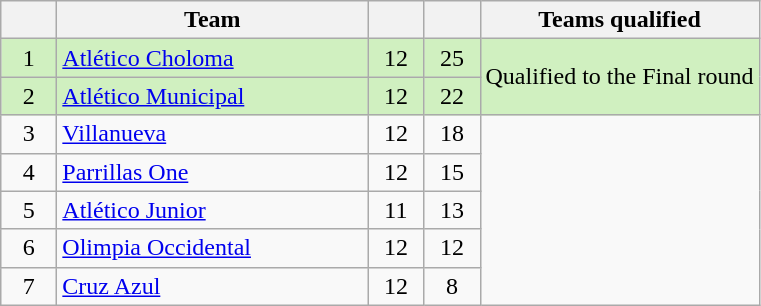<table class="wikitable">
<tr>
<th width="30"></th>
<th width="200">Team</th>
<th width="30"></th>
<th width="30"></th>
<th>Teams qualified</th>
</tr>
<tr align="center" bgcolor="#D0F0C0">
<td>1</td>
<td align="left"><a href='#'>Atlético Choloma</a></td>
<td>12</td>
<td>25</td>
<td rowspan="2">Qualified to the Final round</td>
</tr>
<tr align="center" bgcolor="#D0F0C0">
<td>2</td>
<td align="left"><a href='#'>Atlético Municipal</a></td>
<td>12</td>
<td>22</td>
</tr>
<tr align="center">
<td>3</td>
<td align="left"><a href='#'>Villanueva</a></td>
<td>12</td>
<td>18</td>
</tr>
<tr align="center">
<td>4</td>
<td align="left"><a href='#'>Parrillas One</a></td>
<td>12</td>
<td>15</td>
</tr>
<tr align="center">
<td>5</td>
<td align="left"><a href='#'>Atlético Junior</a></td>
<td>11</td>
<td>13</td>
</tr>
<tr align="center">
<td>6</td>
<td align="left"><a href='#'>Olimpia Occidental</a></td>
<td>12</td>
<td>12</td>
</tr>
<tr align="center">
<td>7</td>
<td align="left"><a href='#'>Cruz Azul</a></td>
<td>12</td>
<td>8</td>
</tr>
</table>
